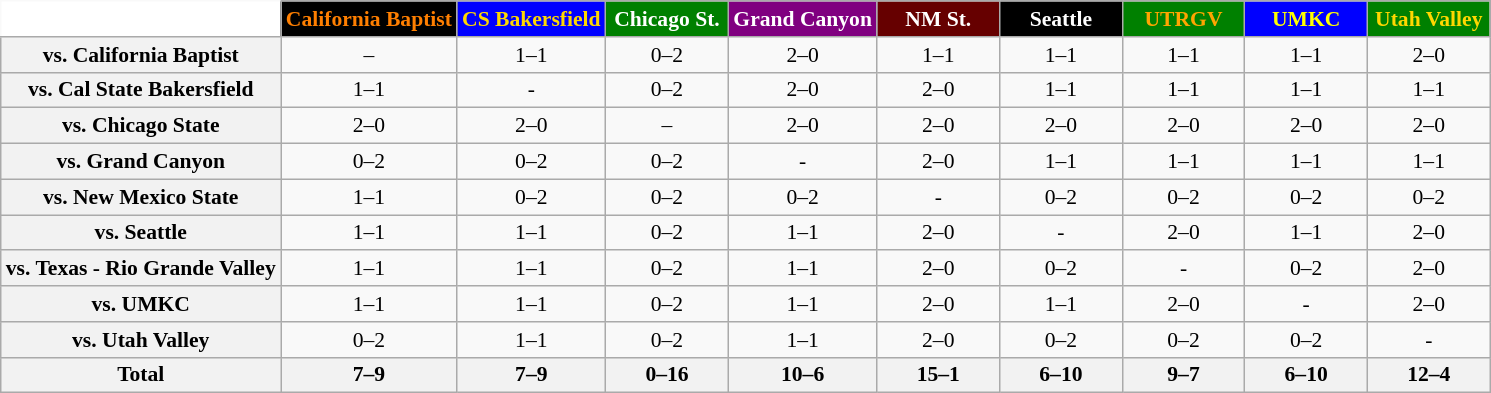<table class="wikitable" style="white-space:nowrap;font-size:90%;">
<tr>
<th colspan=1 style="background:white; border-top-style:hidden; border-left-style:hidden;"   width=75> </th>
<th style="background:#000000; color:#FF7F00;"  width=75>California Baptist</th>
<th style="background:blue; color:gold;"  width=75>CS Bakersfield</th>
<th style="background:green; color:white;"  width=75>Chicago St.</th>
<th style="background:purple; color:white;"  width=75>Grand Canyon</th>
<th style="background:#660000; color:white;"  width=75>NM St.</th>
<th style="background:black; color:white;"  width=75>Seattle</th>
<th style="background:green; color:orange;"  width=75>UTRGV</th>
<th style="background:blue; color:yellow;"  width=75>UMKC</th>
<th style="background:green; color:gold;"  width=75>Utah Valley</th>
</tr>
<tr style="text-align:center;">
<th>vs. California Baptist</th>
<td>–</td>
<td>1–1</td>
<td>0–2</td>
<td>2–0</td>
<td>1–1</td>
<td>1–1</td>
<td>1–1</td>
<td>1–1</td>
<td>2–0</td>
</tr>
<tr style="text-align:center;">
<th>vs. Cal State Bakersfield</th>
<td>1–1</td>
<td>-</td>
<td>0–2</td>
<td>2–0</td>
<td>2–0</td>
<td>1–1</td>
<td>1–1</td>
<td>1–1</td>
<td>1–1</td>
</tr>
<tr style="text-align:center;">
<th>vs. Chicago State</th>
<td>2–0</td>
<td>2–0</td>
<td>–</td>
<td>2–0</td>
<td>2–0</td>
<td>2–0</td>
<td>2–0</td>
<td>2–0</td>
<td>2–0</td>
</tr>
<tr style="text-align:center;">
<th>vs. Grand Canyon</th>
<td>0–2</td>
<td>0–2</td>
<td>0–2</td>
<td>-</td>
<td>2–0</td>
<td>1–1</td>
<td>1–1</td>
<td>1–1</td>
<td>1–1</td>
</tr>
<tr style="text-align:center;">
<th>vs. New Mexico State</th>
<td>1–1</td>
<td>0–2</td>
<td>0–2</td>
<td>0–2</td>
<td>-</td>
<td>0–2</td>
<td>0–2</td>
<td>0–2</td>
<td>0–2</td>
</tr>
<tr style="text-align:center;">
<th>vs. Seattle</th>
<td>1–1</td>
<td>1–1</td>
<td>0–2</td>
<td>1–1</td>
<td>2–0</td>
<td>-</td>
<td>2–0</td>
<td>1–1</td>
<td>2–0</td>
</tr>
<tr style="text-align:center;">
<th>vs. Texas - Rio Grande Valley</th>
<td>1–1</td>
<td>1–1</td>
<td>0–2</td>
<td>1–1</td>
<td>2–0</td>
<td>0–2</td>
<td>-</td>
<td>0–2</td>
<td>2–0</td>
</tr>
<tr style="text-align:center;">
<th>vs. UMKC</th>
<td>1–1</td>
<td>1–1</td>
<td>0–2</td>
<td>1–1</td>
<td>2–0</td>
<td>1–1</td>
<td>2–0</td>
<td>-</td>
<td>2–0</td>
</tr>
<tr style="text-align:center;">
<th>vs. Utah Valley</th>
<td>0–2</td>
<td>1–1</td>
<td>0–2</td>
<td>1–1</td>
<td>2–0</td>
<td>0–2</td>
<td>0–2</td>
<td>0–2</td>
<td>-<br></td>
</tr>
<tr style="text-align:center;">
<th>Total</th>
<th>7–9</th>
<th>7–9</th>
<th>0–16</th>
<th>10–6</th>
<th>15–1</th>
<th>6–10</th>
<th>9–7</th>
<th>6–10</th>
<th>12–4</th>
</tr>
</table>
